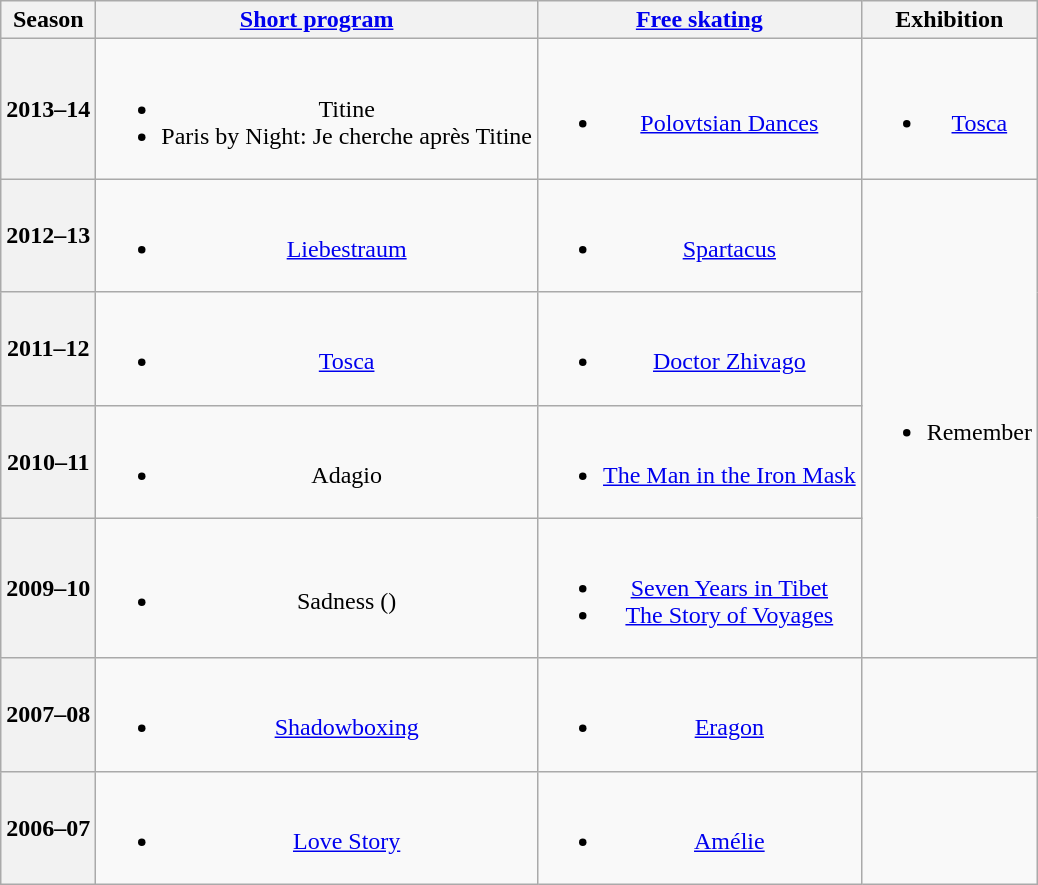<table class="wikitable" style="text-align:center">
<tr>
<th>Season</th>
<th><a href='#'>Short program</a></th>
<th><a href='#'>Free skating</a></th>
<th>Exhibition</th>
</tr>
<tr>
<th>2013–14 <br> </th>
<td><br><ul><li>Titine <br></li><li>Paris by Night: Je cherche après Titine <br></li></ul></td>
<td><br><ul><li><a href='#'>Polovtsian Dances</a> <br></li></ul></td>
<td><br><ul><li><a href='#'>Tosca</a> <br></li></ul></td>
</tr>
<tr>
<th>2012–13 <br> </th>
<td><br><ul><li><a href='#'>Liebestraum</a> <br></li></ul></td>
<td><br><ul><li><a href='#'>Spartacus</a> <br></li></ul></td>
<td rowspan=4><br><ul><li>Remember <br></li></ul></td>
</tr>
<tr>
<th>2011–12 <br> </th>
<td><br><ul><li><a href='#'>Tosca</a> <br></li></ul></td>
<td><br><ul><li><a href='#'>Doctor Zhivago</a> <br></li></ul></td>
</tr>
<tr>
<th>2010–11 <br> </th>
<td><br><ul><li>Adagio <br></li></ul></td>
<td><br><ul><li><a href='#'>The Man in the Iron Mask</a> <br></li></ul></td>
</tr>
<tr>
<th>2009–10 <br> </th>
<td><br><ul><li>Sadness () <br></li></ul></td>
<td><br><ul><li><a href='#'>Seven Years in Tibet</a> <br></li><li><a href='#'>The Story of Voyages</a> <br></li></ul></td>
</tr>
<tr>
<th>2007–08 <br> </th>
<td><br><ul><li><a href='#'>Shadowboxing</a> <br></li></ul></td>
<td><br><ul><li><a href='#'>Eragon</a> <br></li></ul></td>
<td></td>
</tr>
<tr>
<th>2006–07 <br> </th>
<td><br><ul><li><a href='#'>Love Story</a> <br></li></ul></td>
<td><br><ul><li><a href='#'>Amélie</a> <br></li></ul></td>
<td></td>
</tr>
</table>
